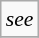<table class="wikitable floatright" style="font-size: 0.9em;">
<tr>
<td><em>see </em></td>
</tr>
<tr>
</tr>
</table>
